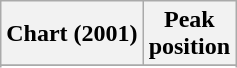<table class="wikitable sortable plainrowheaders" style="text-align:center">
<tr>
<th scope="col">Chart (2001)</th>
<th scope="col">Peak<br>position</th>
</tr>
<tr>
</tr>
<tr>
</tr>
<tr>
</tr>
<tr>
</tr>
</table>
